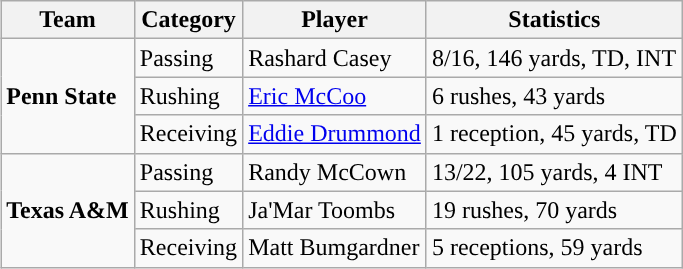<table class="wikitable" style="float: right;">
<tr>
<th>Team</th>
<th>Category</th>
<th>Player</th>
<th>Statistics</th>
</tr>
<tr>
<td rowspan=3><strong>Penn State</strong></td>
<td>Passing</td>
<td>Rashard Casey</td>
<td>8/16, 146 yards, TD, INT</td>
</tr>
<tr>
<td>Rushing</td>
<td><a href='#'>Eric McCoo</a></td>
<td>6 rushes, 43 yards</td>
</tr>
<tr>
<td>Receiving</td>
<td><a href='#'>Eddie Drummond</a></td>
<td>1 reception, 45 yards, TD</td>
</tr>
<tr>
<td rowspan=3><strong>Texas A&M</strong></td>
<td>Passing</td>
<td>Randy McCown</td>
<td>13/22, 105 yards, 4 INT</td>
</tr>
<tr>
<td>Rushing</td>
<td>Ja'Mar Toombs</td>
<td>19 rushes, 70 yards</td>
</tr>
<tr>
<td>Receiving</td>
<td>Matt Bumgardner</td>
<td>5 receptions, 59 yards</td>
</tr>
</table>
